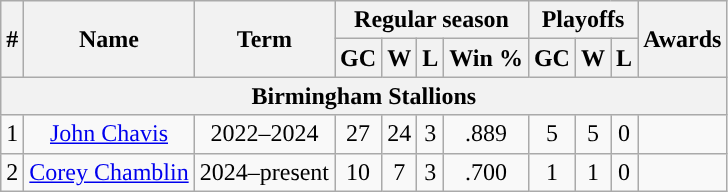<table class="wikitable" style="text-align:center">
<tr>
<th rowspan="2">#</th>
<th rowspan="2">Name</th>
<th rowspan="2">Term</th>
<th colspan="4">Regular season</th>
<th colspan="3">Playoffs</th>
<th rowspan="2">Awards</th>
</tr>
<tr>
<th>GC</th>
<th>W</th>
<th>L</th>
<th>Win %</th>
<th>GC</th>
<th>W</th>
<th>L</th>
</tr>
<tr>
<th colspan="11">Birmingham Stallions</th>
</tr>
<tr>
<td>1</td>
<td><a href='#'>John Chavis</a></td>
<td>2022–2024</td>
<td>27</td>
<td>24</td>
<td>3</td>
<td>.889</td>
<td>5</td>
<td>5</td>
<td>0</td>
<td></td>
</tr>
<tr>
<td>2</td>
<td><a href='#'>Corey Chamblin</a></td>
<td>2024–present</td>
<td>10</td>
<td>7</td>
<td>3</td>
<td>.700</td>
<td>1</td>
<td>1</td>
<td>0</td>
<td></td>
</tr>
</table>
